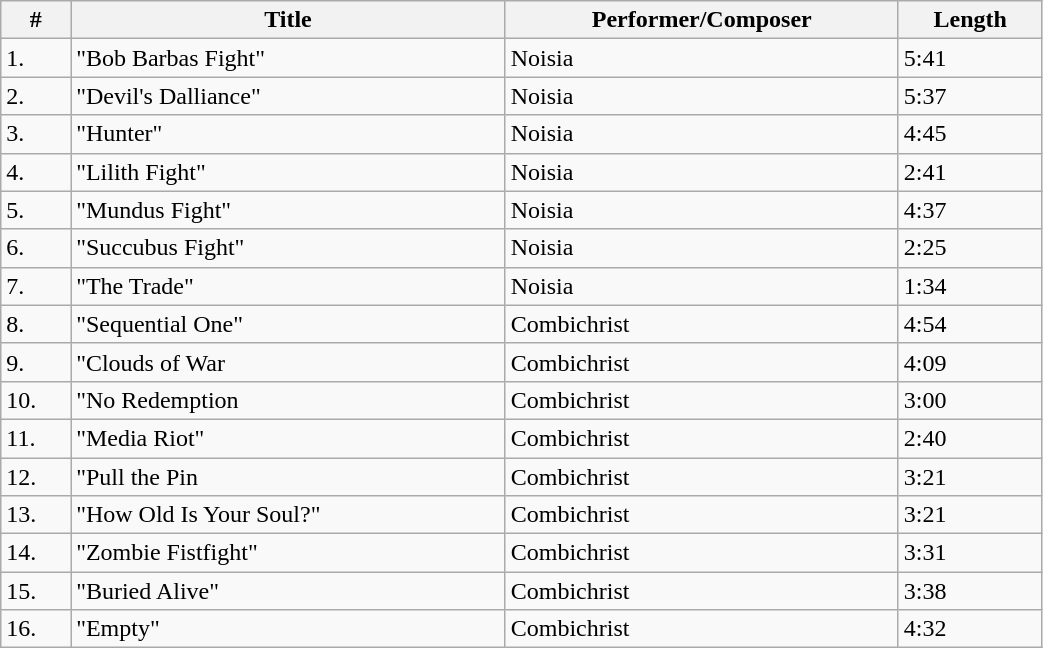<table class="wikitable" style="width:55%; margin-right:-1em;">
<tr>
<th>#</th>
<th>Title</th>
<th>Performer/Composer</th>
<th>Length</th>
</tr>
<tr>
<td>1.</td>
<td>"Bob Barbas Fight"</td>
<td>Noisia</td>
<td>5:41</td>
</tr>
<tr>
<td>2.</td>
<td>"Devil's Dalliance"</td>
<td>Noisia</td>
<td>5:37</td>
</tr>
<tr>
<td>3.</td>
<td>"Hunter"</td>
<td>Noisia</td>
<td>4:45</td>
</tr>
<tr>
<td>4.</td>
<td>"Lilith Fight"</td>
<td>Noisia</td>
<td>2:41</td>
</tr>
<tr>
<td>5.</td>
<td>"Mundus Fight"</td>
<td>Noisia</td>
<td>4:37</td>
</tr>
<tr>
<td>6.</td>
<td>"Succubus Fight"</td>
<td>Noisia</td>
<td>2:25</td>
</tr>
<tr>
<td>7.</td>
<td>"The Trade"</td>
<td>Noisia</td>
<td>1:34</td>
</tr>
<tr>
<td>8.</td>
<td>"Sequential One"</td>
<td>Combichrist</td>
<td>4:54</td>
</tr>
<tr>
<td>9.</td>
<td>"Clouds of War</td>
<td>Combichrist</td>
<td>4:09</td>
</tr>
<tr>
<td>10.</td>
<td>"No Redemption</td>
<td>Combichrist</td>
<td>3:00</td>
</tr>
<tr>
<td>11.</td>
<td>"Media Riot"</td>
<td>Combichrist</td>
<td>2:40</td>
</tr>
<tr>
<td>12.</td>
<td>"Pull the Pin</td>
<td>Combichrist</td>
<td>3:21</td>
</tr>
<tr>
<td>13.</td>
<td>"How Old Is Your Soul?"</td>
<td>Combichrist</td>
<td>3:21</td>
</tr>
<tr>
<td>14.</td>
<td>"Zombie Fistfight"</td>
<td>Combichrist</td>
<td>3:31</td>
</tr>
<tr>
<td>15.</td>
<td>"Buried Alive"</td>
<td>Combichrist</td>
<td>3:38</td>
</tr>
<tr>
<td>16.</td>
<td>"Empty"</td>
<td>Combichrist</td>
<td>4:32</td>
</tr>
</table>
